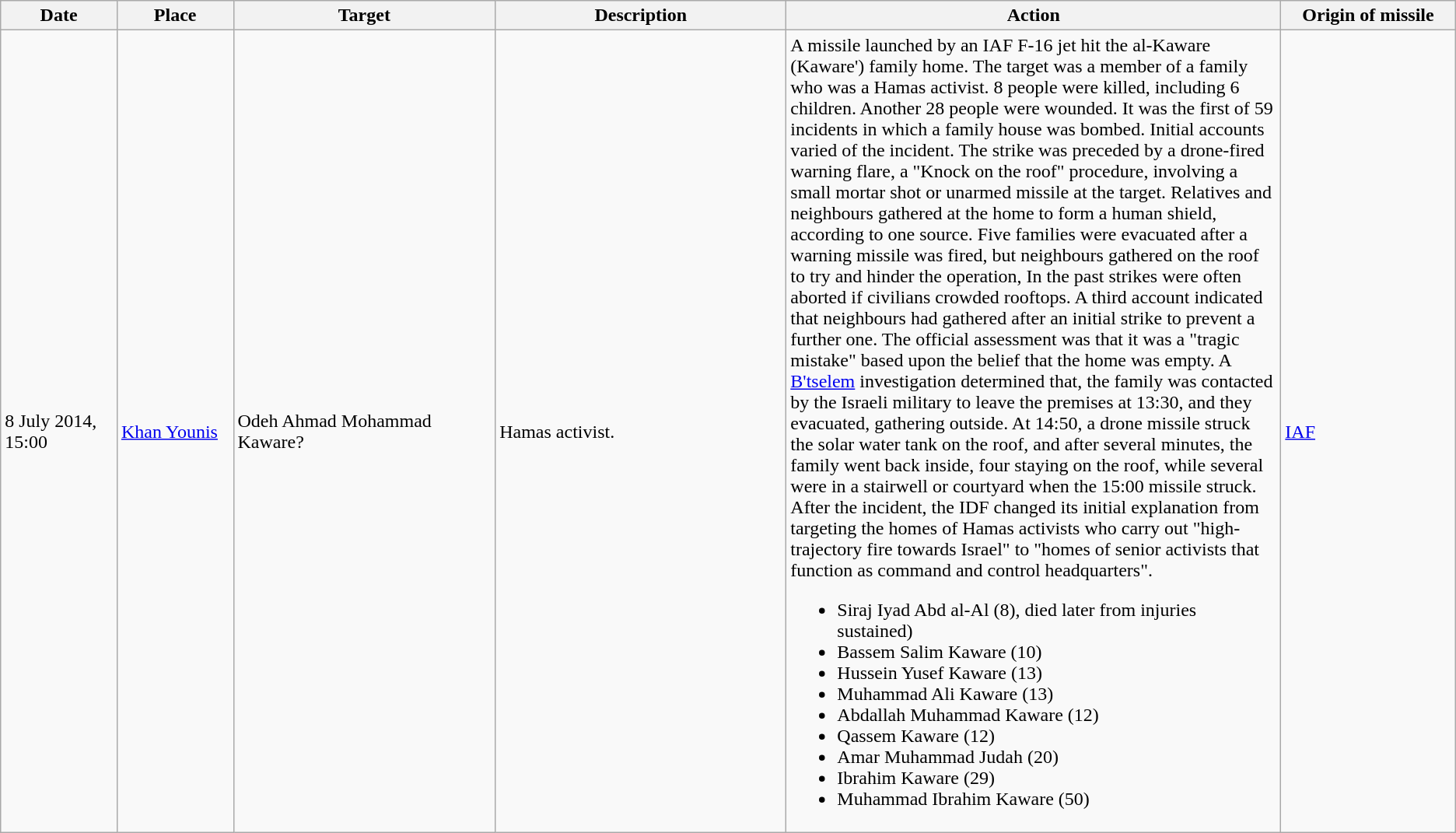<table class="wikitable sortable">
<tr>
<th style="width:8%;">Date</th>
<th style="width:8%;">Place</th>
<th style="width:18%;">Target</th>
<th style="width:20%;">Description</th>
<th>Action</th>
<th style="width:12%;">Origin of missile</th>
</tr>
<tr>
<td>8 July 2014, 15:00</td>
<td><a href='#'>Khan Younis</a></td>
<td>Odeh Ahmad Mohammad Kaware?</td>
<td>Hamas activist.</td>
<td>A missile launched by an IAF F-16 jet hit the al-Kaware (Kaware') family home. The target was a member of a family who was a Hamas activist. 8 people were killed, including 6 children. Another 28 people were wounded. It was the first of 59 incidents in which a family house was bombed. Initial accounts varied of the incident. The strike was preceded by a drone-fired warning flare, a "Knock on the roof" procedure, involving a small mortar shot or unarmed missile at the target. Relatives and neighbours gathered at the home to form a human shield, according to one source. Five families were evacuated after a warning missile was fired, but neighbours gathered on the roof to try and hinder the operation, In the past strikes were often aborted if civilians crowded rooftops. A third account indicated that neighbours had gathered after an initial strike to prevent a further one. The official assessment was that it was a "tragic mistake" based upon the belief that the home was empty. A <a href='#'>B'tselem</a> investigation determined that, the family was contacted by the Israeli military to leave the premises at 13:30, and they evacuated, gathering outside. At 14:50, a drone missile struck the solar water tank on the roof, and after several minutes, the family went back inside, four staying on the roof, while several were in a stairwell or courtyard when the 15:00 missile struck. After the incident, the IDF changed its initial explanation from targeting the homes of Hamas activists who carry out "high-trajectory fire towards Israel" to "homes of senior activists that function as command and control headquarters".<br><ul><li>Siraj Iyad Abd al-Al (8), died later from injuries sustained)</li><li>Bassem Salim Kaware (10)</li><li>Hussein Yusef Kaware (13)</li><li>Muhammad Ali Kaware (13)</li><li>Abdallah Muhammad Kaware (12)</li><li>Qassem Kaware (12)</li><li>Amar Muhammad Judah (20)</li><li>Ibrahim Kaware (29)</li><li>Muhammad Ibrahim Kaware (50)</li></ul></td>
<td><a href='#'>IAF</a></td>
</tr>
</table>
